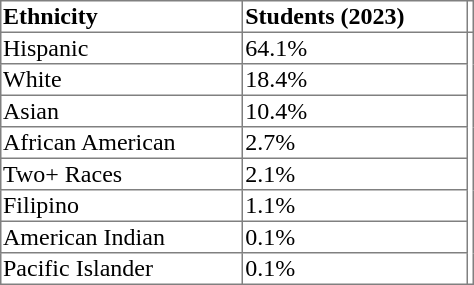<table border = "1" style = "text-align: left; border-collapse: collapse; width:25%">
<tr>
<th>Ethnicity</th>
<th>Students (2023)</th>
<th></th>
</tr>
<tr>
<td>Hispanic</td>
<td>64.1%</td>
</tr>
<tr>
<td>White</td>
<td>18.4%</td>
</tr>
<tr>
<td>Asian</td>
<td>10.4%</td>
</tr>
<tr>
<td>African American</td>
<td>2.7%</td>
</tr>
<tr>
<td>Two+ Races</td>
<td>2.1%</td>
</tr>
<tr>
<td>Filipino</td>
<td>1.1%</td>
</tr>
<tr>
<td>American Indian</td>
<td>0.1%</td>
</tr>
<tr>
<td>Pacific Islander</td>
<td>0.1%</td>
</tr>
</table>
